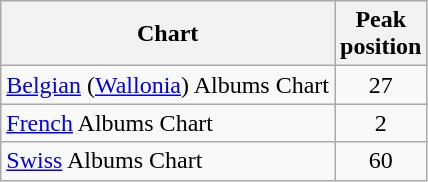<table class="wikitable sortable">
<tr>
<th>Chart</th>
<th>Peak<br>position</th>
</tr>
<tr>
<td><a href='#'>Belgian</a> (<a href='#'>Wallonia</a>) Albums Chart</td>
<td style="text-align:center;">27</td>
</tr>
<tr>
<td><a href='#'>French</a> Albums Chart</td>
<td style="text-align:center;">2</td>
</tr>
<tr>
<td><a href='#'>Swiss</a> Albums Chart</td>
<td style="text-align:center;">60</td>
</tr>
</table>
